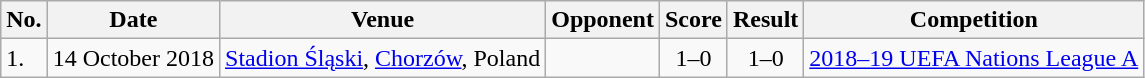<table class="wikitable sortable">
<tr>
<th>No.</th>
<th>Date</th>
<th>Venue</th>
<th>Opponent</th>
<th>Score</th>
<th>Result</th>
<th>Competition</th>
</tr>
<tr>
<td>1.</td>
<td>14 October 2018</td>
<td><a href='#'>Stadion Śląski</a>, <a href='#'>Chorzów</a>, Poland</td>
<td></td>
<td align=center>1–0</td>
<td align=center>1–0</td>
<td><a href='#'>2018–19 UEFA Nations League A</a></td>
</tr>
</table>
